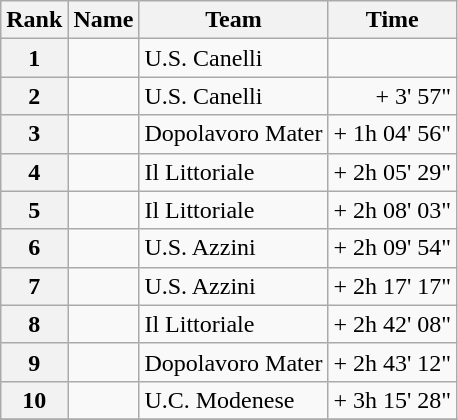<table class="wikitable">
<tr>
<th>Rank</th>
<th>Name</th>
<th>Team</th>
<th>Time</th>
</tr>
<tr>
<th style="text-align:center">1</th>
<td></td>
<td>U.S. Canelli</td>
<td align="right"></td>
</tr>
<tr>
<th style="text-align:center">2</th>
<td></td>
<td>U.S. Canelli</td>
<td align="right">+ 3' 57"</td>
</tr>
<tr>
<th style="text-align:center">3</th>
<td></td>
<td>Dopolavoro Mater</td>
<td align="right">+ 1h 04' 56"</td>
</tr>
<tr>
<th style="text-align:center">4</th>
<td></td>
<td>Il Littoriale</td>
<td align="right">+ 2h 05' 29"</td>
</tr>
<tr>
<th style="text-align:center">5</th>
<td></td>
<td>Il Littoriale</td>
<td align="right">+ 2h 08' 03"</td>
</tr>
<tr>
<th style="text-align:center">6</th>
<td></td>
<td>U.S. Azzini</td>
<td align="right">+ 2h 09' 54"</td>
</tr>
<tr>
<th style="text-align:center">7</th>
<td></td>
<td>U.S. Azzini</td>
<td align="right">+ 2h 17' 17"</td>
</tr>
<tr>
<th style="text-align:center">8</th>
<td></td>
<td>Il Littoriale</td>
<td align="right">+ 2h 42' 08"</td>
</tr>
<tr>
<th style="text-align:center">9</th>
<td></td>
<td>Dopolavoro Mater</td>
<td align="right">+ 2h 43' 12"</td>
</tr>
<tr>
<th style="text-align:center">10</th>
<td></td>
<td>U.C. Modenese</td>
<td align="right">+ 3h 15' 28"</td>
</tr>
<tr>
</tr>
</table>
